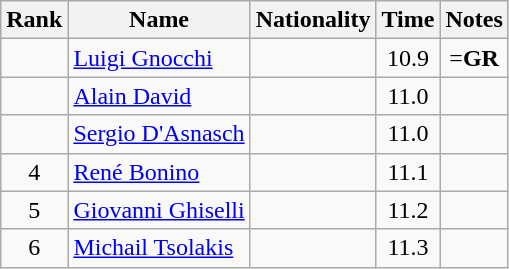<table class="wikitable sortable" style="text-align:center">
<tr>
<th>Rank</th>
<th>Name</th>
<th>Nationality</th>
<th>Time</th>
<th>Notes</th>
</tr>
<tr>
<td></td>
<td align=left><a href='#'>Luigi Gnocchi</a></td>
<td align=left></td>
<td>10.9</td>
<td>=<strong>GR</strong></td>
</tr>
<tr>
<td></td>
<td align=left><a href='#'>Alain David</a></td>
<td align=left></td>
<td>11.0</td>
<td></td>
</tr>
<tr>
<td></td>
<td align=left><a href='#'>Sergio D'Asnasch</a></td>
<td align=left></td>
<td>11.0</td>
<td></td>
</tr>
<tr>
<td>4</td>
<td align=left><a href='#'>René Bonino</a></td>
<td align=left></td>
<td>11.1</td>
<td></td>
</tr>
<tr>
<td>5</td>
<td align=left><a href='#'>Giovanni Ghiselli</a></td>
<td align=left></td>
<td>11.2</td>
<td></td>
</tr>
<tr>
<td>6</td>
<td align=left><a href='#'>Michail Tsolakis</a></td>
<td align=left></td>
<td>11.3</td>
<td></td>
</tr>
</table>
